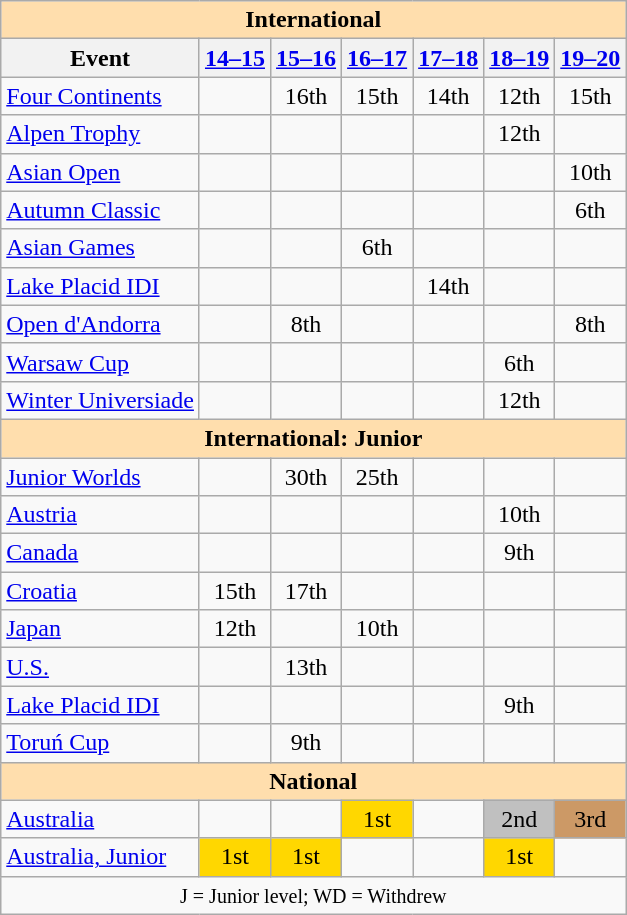<table class="wikitable" style="text-align:center">
<tr>
<th style="background-color: #ffdead; " colspan=7 align=center>International</th>
</tr>
<tr>
<th>Event</th>
<th><a href='#'>14–15</a></th>
<th><a href='#'>15–16</a></th>
<th><a href='#'>16–17</a></th>
<th><a href='#'>17–18</a></th>
<th><a href='#'>18–19</a></th>
<th><a href='#'>19–20</a></th>
</tr>
<tr>
<td align=left><a href='#'>Four Continents</a></td>
<td></td>
<td>16th</td>
<td>15th</td>
<td>14th</td>
<td>12th</td>
<td>15th</td>
</tr>
<tr>
<td align=left> <a href='#'>Alpen Trophy</a></td>
<td></td>
<td></td>
<td></td>
<td></td>
<td>12th</td>
<td></td>
</tr>
<tr>
<td align=left> <a href='#'>Asian Open</a></td>
<td></td>
<td></td>
<td></td>
<td></td>
<td></td>
<td>10th</td>
</tr>
<tr>
<td align=left> <a href='#'>Autumn Classic</a></td>
<td></td>
<td></td>
<td></td>
<td></td>
<td></td>
<td>6th</td>
</tr>
<tr>
<td align=left><a href='#'>Asian Games</a></td>
<td></td>
<td></td>
<td>6th</td>
<td></td>
<td></td>
<td></td>
</tr>
<tr>
<td align=left><a href='#'>Lake Placid IDI</a></td>
<td></td>
<td></td>
<td></td>
<td>14th</td>
<td></td>
<td></td>
</tr>
<tr>
<td align=left><a href='#'>Open d'Andorra</a></td>
<td></td>
<td>8th</td>
<td></td>
<td></td>
<td></td>
<td>8th</td>
</tr>
<tr>
<td align=left><a href='#'>Warsaw Cup</a></td>
<td></td>
<td></td>
<td></td>
<td></td>
<td>6th</td>
<td></td>
</tr>
<tr>
<td align=left><a href='#'>Winter Universiade</a></td>
<td></td>
<td></td>
<td></td>
<td></td>
<td>12th</td>
<td></td>
</tr>
<tr>
<th style="background-color: #ffdead; " colspan=7 align=center>International: Junior</th>
</tr>
<tr>
<td align=left><a href='#'>Junior Worlds</a></td>
<td></td>
<td>30th</td>
<td>25th</td>
<td></td>
<td></td>
<td></td>
</tr>
<tr>
<td align=left> <a href='#'>Austria</a></td>
<td></td>
<td></td>
<td></td>
<td></td>
<td>10th</td>
<td></td>
</tr>
<tr>
<td align=left> <a href='#'>Canada</a></td>
<td></td>
<td></td>
<td></td>
<td></td>
<td>9th</td>
<td></td>
</tr>
<tr>
<td align=left> <a href='#'>Croatia</a></td>
<td>15th</td>
<td>17th</td>
<td></td>
<td></td>
<td></td>
<td></td>
</tr>
<tr>
<td align=left> <a href='#'>Japan</a></td>
<td>12th</td>
<td></td>
<td>10th</td>
<td></td>
<td></td>
<td></td>
</tr>
<tr>
<td align=left> <a href='#'>U.S.</a></td>
<td></td>
<td>13th</td>
<td></td>
<td></td>
<td></td>
<td></td>
</tr>
<tr>
<td align=left><a href='#'>Lake Placid IDI</a></td>
<td></td>
<td></td>
<td></td>
<td></td>
<td>9th</td>
<td></td>
</tr>
<tr>
<td align=left><a href='#'>Toruń Cup</a></td>
<td></td>
<td>9th</td>
<td></td>
<td></td>
<td></td>
<td></td>
</tr>
<tr>
<th style="background-color: #ffdead; " colspan=7 align=center>National</th>
</tr>
<tr>
<td align=left><a href='#'>Australia</a></td>
<td></td>
<td></td>
<td bgcolor=gold>1st</td>
<td></td>
<td bgcolor=silver>2nd</td>
<td bgcolor=cc9966>3rd</td>
</tr>
<tr>
<td align=left><a href='#'>Australia, Junior</a></td>
<td bgcolor=gold>1st</td>
<td bgcolor=gold>1st</td>
<td></td>
<td></td>
<td bgcolor=gold>1st</td>
<td></td>
</tr>
<tr>
<td colspan=7 align=center><small> J = Junior level; WD = Withdrew </small></td>
</tr>
</table>
